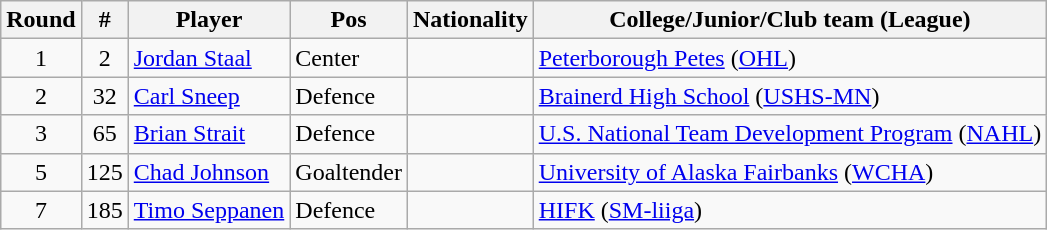<table class="wikitable">
<tr>
<th>Round</th>
<th>#</th>
<th>Player</th>
<th>Pos</th>
<th>Nationality</th>
<th>College/Junior/Club team (League)</th>
</tr>
<tr>
<td style="text-align:center">1</td>
<td style="text-align:center">2</td>
<td><a href='#'>Jordan Staal</a></td>
<td>Center</td>
<td></td>
<td><a href='#'>Peterborough Petes</a> (<a href='#'>OHL</a>)</td>
</tr>
<tr>
<td style="text-align:center">2</td>
<td style="text-align:center">32</td>
<td><a href='#'>Carl Sneep</a></td>
<td>Defence</td>
<td></td>
<td><a href='#'>Brainerd High School</a> (<a href='#'>USHS-MN</a>)</td>
</tr>
<tr>
<td style="text-align:center">3</td>
<td style="text-align:center">65</td>
<td><a href='#'>Brian Strait</a></td>
<td>Defence</td>
<td></td>
<td><a href='#'>U.S. National Team Development Program</a> (<a href='#'>NAHL</a>)</td>
</tr>
<tr>
<td style="text-align:center">5</td>
<td style="text-align:center">125</td>
<td><a href='#'>Chad Johnson</a></td>
<td>Goaltender</td>
<td></td>
<td><a href='#'>University of Alaska Fairbanks</a> (<a href='#'>WCHA</a>)</td>
</tr>
<tr>
<td style="text-align:center">7</td>
<td style="text-align:center">185</td>
<td><a href='#'>Timo Seppanen</a></td>
<td>Defence</td>
<td></td>
<td><a href='#'>HIFK</a> (<a href='#'>SM-liiga</a>)</td>
</tr>
</table>
